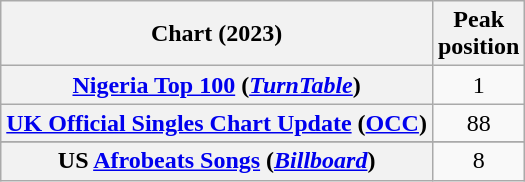<table class="wikitable plainrowheaders sortable" style="text-align:center">
<tr>
<th scope="col">Chart (2023)</th>
<th scope="col">Peak<br>position</th>
</tr>
<tr>
<th scope="row"><a href='#'>Nigeria Top 100</a> (<em><a href='#'>TurnTable</a></em>)</th>
<td>1</td>
</tr>
<tr>
<th scope="row"><a href='#'>UK Official Singles Chart Update</a> (<a href='#'>OCC</a>)</th>
<td>88</td>
</tr>
<tr>
</tr>
<tr>
<th scope="row">US <a href='#'>Afrobeats Songs</a> (<em><a href='#'>Billboard</a></em>)</th>
<td>8</td>
</tr>
</table>
